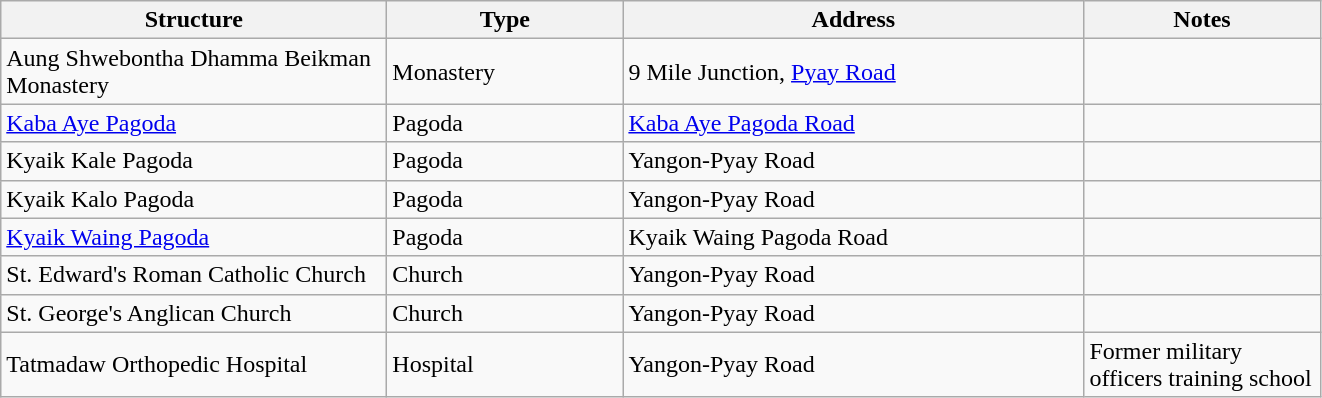<table class="wikitable" border="1">
<tr>
<th width="250">Structure</th>
<th width="150">Type</th>
<th width="300">Address</th>
<th width="150">Notes</th>
</tr>
<tr>
<td>Aung Shwebontha Dhamma Beikman Monastery</td>
<td>Monastery</td>
<td>9 Mile Junction, <a href='#'>Pyay Road</a></td>
<td></td>
</tr>
<tr>
<td><a href='#'>Kaba Aye Pagoda</a></td>
<td>Pagoda</td>
<td><a href='#'>Kaba Aye Pagoda Road</a></td>
<td></td>
</tr>
<tr>
<td>Kyaik Kale Pagoda</td>
<td>Pagoda</td>
<td>Yangon-Pyay Road</td>
<td></td>
</tr>
<tr>
<td>Kyaik Kalo Pagoda</td>
<td>Pagoda</td>
<td>Yangon-Pyay Road</td>
<td></td>
</tr>
<tr>
<td><a href='#'>Kyaik Waing Pagoda</a></td>
<td>Pagoda</td>
<td>Kyaik Waing Pagoda Road</td>
<td></td>
</tr>
<tr>
<td>St. Edward's Roman Catholic Church</td>
<td>Church</td>
<td>Yangon-Pyay Road</td>
<td></td>
</tr>
<tr>
<td>St. George's Anglican Church</td>
<td>Church</td>
<td>Yangon-Pyay Road</td>
<td></td>
</tr>
<tr>
<td>Tatmadaw Orthopedic Hospital</td>
<td>Hospital</td>
<td>Yangon-Pyay Road</td>
<td>Former military officers training school</td>
</tr>
</table>
